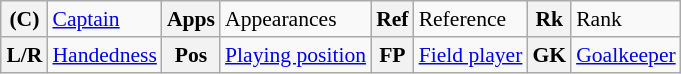<table class="wikitable" style="text-align: left; font-size: 90%; margin-left: 1em;">
<tr>
<th>(C)</th>
<td><a href='#'>Captain</a></td>
<th>Apps</th>
<td>Appearances</td>
<th>Ref</th>
<td>Reference</td>
<th>Rk</th>
<td>Rank</td>
</tr>
<tr>
<th>L/R</th>
<td><a href='#'>Handedness</a></td>
<th>Pos</th>
<td><a href='#'>Playing position</a></td>
<th>FP</th>
<td><a href='#'>Field player</a></td>
<th>GK</th>
<td><a href='#'>Goalkeeper</a></td>
</tr>
</table>
